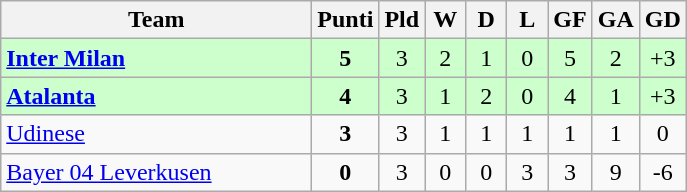<table class="wikitable" style="text-align:center;">
<tr>
<th width=200>Team</th>
<th width=20>Punti</th>
<th width=20>Pld</th>
<th width=20>W</th>
<th width=20>D</th>
<th width=20>L</th>
<th width=20>GF</th>
<th width=20>GA</th>
<th width=20>GD</th>
</tr>
<tr style="background:#ccffcc">
<td style="text-align:left"><strong> <a href='#'>Inter Milan</a></strong></td>
<td><strong>5</strong></td>
<td>3</td>
<td>2</td>
<td>1</td>
<td>0</td>
<td>5</td>
<td>2</td>
<td>+3</td>
</tr>
<tr style="background:#ccffcc">
<td style="text-align:left"><strong> <a href='#'>Atalanta</a></strong></td>
<td><strong>4</strong></td>
<td>3</td>
<td>1</td>
<td>2</td>
<td>0</td>
<td>4</td>
<td>1</td>
<td>+3</td>
</tr>
<tr>
<td style="text-align:left"> <a href='#'>Udinese</a></td>
<td><strong>3</strong></td>
<td>3</td>
<td>1</td>
<td>1</td>
<td>1</td>
<td>1</td>
<td>1</td>
<td>0</td>
</tr>
<tr>
<td style="text-align:left"> <a href='#'>Bayer 04 Leverkusen</a></td>
<td><strong>0</strong></td>
<td>3</td>
<td>0</td>
<td>0</td>
<td>3</td>
<td>3</td>
<td>9</td>
<td>-6</td>
</tr>
</table>
